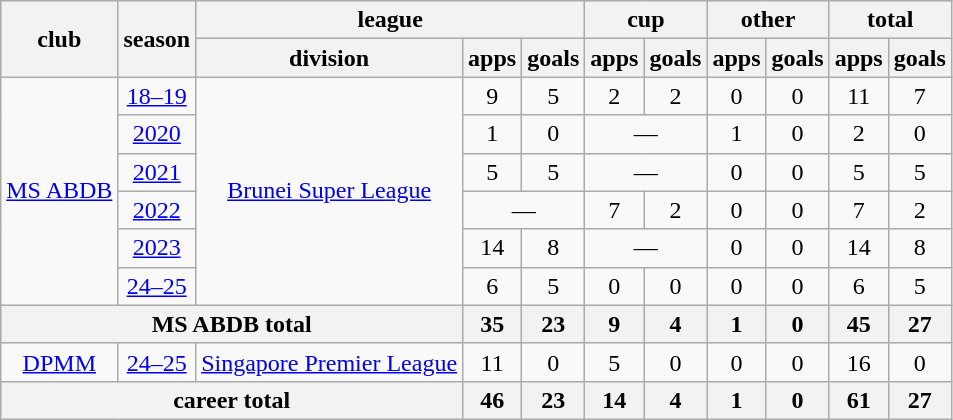<table class="wikitable" style=text-align:center>
<tr>
<th rowspan=2>club</th>
<th rowspan=2>season</th>
<th colspan=3>league</th>
<th colspan=2>cup</th>
<th colspan=2>other</th>
<th colspan=2>total</th>
</tr>
<tr>
<th>division</th>
<th>apps</th>
<th>goals</th>
<th>apps</th>
<th>goals</th>
<th>apps</th>
<th>goals</th>
<th>apps</th>
<th>goals</th>
</tr>
<tr>
<td rowspan=6><a href='#'>MS ABDB</a></td>
<td><a href='#'>18–19</a></td>
<td rowspan=6><a href='#'>Brunei Super League</a></td>
<td>9</td>
<td>5</td>
<td>2</td>
<td>2</td>
<td>0</td>
<td>0</td>
<td>11</td>
<td>7</td>
</tr>
<tr>
<td><a href='#'>2020</a></td>
<td>1</td>
<td>0</td>
<td colspan=2>—</td>
<td>1</td>
<td>0</td>
<td>2</td>
<td>0</td>
</tr>
<tr>
<td><a href='#'>2021</a></td>
<td>5</td>
<td>5</td>
<td colspan=2>—</td>
<td>0</td>
<td>0</td>
<td>5</td>
<td>5</td>
</tr>
<tr>
<td><a href='#'>2022</a></td>
<td colspan=2>—</td>
<td>7</td>
<td>2</td>
<td>0</td>
<td>0</td>
<td>7</td>
<td>2</td>
</tr>
<tr>
<td><a href='#'>2023</a></td>
<td>14</td>
<td>8</td>
<td colspan=2>—</td>
<td>0</td>
<td>0</td>
<td>14</td>
<td>8</td>
</tr>
<tr>
<td><a href='#'>24–25</a></td>
<td>6</td>
<td>5</td>
<td>0</td>
<td>0</td>
<td>0</td>
<td>0</td>
<td>6</td>
<td>5</td>
</tr>
<tr>
<th colspan=3>MS ABDB total</th>
<th>35</th>
<th>23</th>
<th>9</th>
<th>4</th>
<th>1</th>
<th>0</th>
<th>45</th>
<th>27</th>
</tr>
<tr>
<td><a href='#'>DPMM</a></td>
<td><a href='#'>24–25</a></td>
<td><a href='#'>Singapore Premier League</a></td>
<td>11</td>
<td>0</td>
<td>5</td>
<td>0</td>
<td>0</td>
<td>0</td>
<td>16</td>
<td>0</td>
</tr>
<tr>
<th colspan=3>career total</th>
<th>46</th>
<th>23</th>
<th>14</th>
<th>4</th>
<th>1</th>
<th>0</th>
<th>61</th>
<th>27</th>
</tr>
</table>
